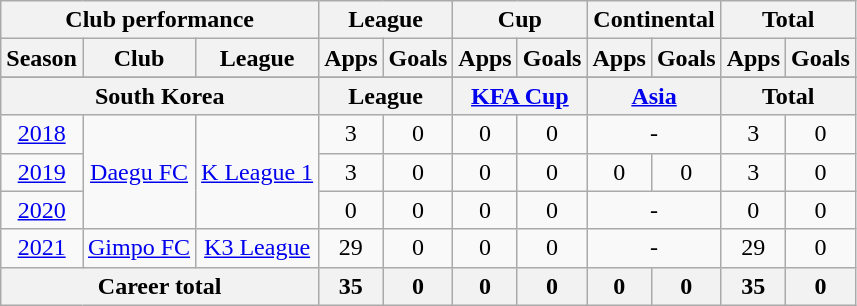<table class="wikitable" style="text-align:center">
<tr>
<th colspan=3>Club performance</th>
<th colspan=2>League</th>
<th colspan=2>Cup</th>
<th colspan=2>Continental</th>
<th colspan=2>Total</th>
</tr>
<tr>
<th>Season</th>
<th>Club</th>
<th>League</th>
<th>Apps</th>
<th>Goals</th>
<th>Apps</th>
<th>Goals</th>
<th>Apps</th>
<th>Goals</th>
<th>Apps</th>
<th>Goals</th>
</tr>
<tr>
</tr>
<tr>
<th colspan=3>South Korea</th>
<th colspan=2>League</th>
<th colspan=2><a href='#'>KFA Cup</a></th>
<th colspan=2><a href='#'>Asia</a></th>
<th colspan=2>Total</th>
</tr>
<tr>
<td><a href='#'>2018</a></td>
<td rowspan="3"><a href='#'>Daegu FC</a></td>
<td rowspan="3"><a href='#'>K League 1</a></td>
<td>3</td>
<td>0</td>
<td>0</td>
<td>0</td>
<td colspan="2">-</td>
<td>3</td>
<td>0</td>
</tr>
<tr>
<td><a href='#'>2019</a></td>
<td>3</td>
<td>0</td>
<td>0</td>
<td>0</td>
<td>0</td>
<td>0</td>
<td>3</td>
<td>0</td>
</tr>
<tr>
<td><a href='#'>2020</a></td>
<td>0</td>
<td>0</td>
<td>0</td>
<td>0</td>
<td colspan="2">-</td>
<td>0</td>
<td>0</td>
</tr>
<tr>
<td><a href='#'>2021</a></td>
<td rowspan="1"><a href='#'>Gimpo FC</a></td>
<td rowspan="1"><a href='#'>K3 League</a></td>
<td>29</td>
<td>0</td>
<td>0</td>
<td>0</td>
<td colspan="2">-</td>
<td>29</td>
<td>0</td>
</tr>
<tr>
<th colspan=3>Career total</th>
<th>35</th>
<th>0</th>
<th>0</th>
<th>0</th>
<th>0</th>
<th>0</th>
<th>35</th>
<th>0</th>
</tr>
</table>
